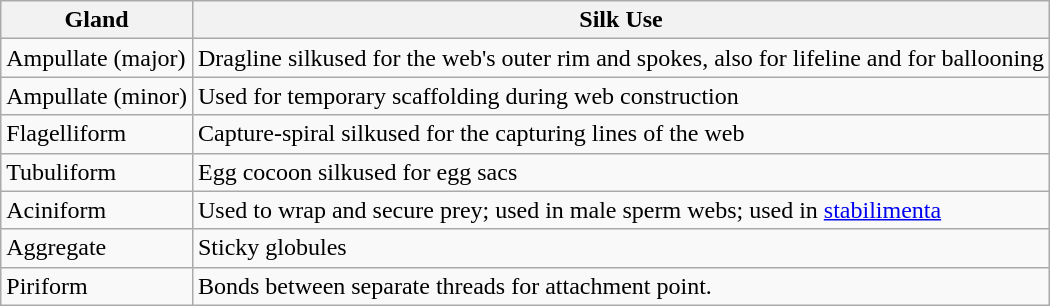<table class="wikitable">
<tr>
<th>Gland</th>
<th>Silk Use</th>
</tr>
<tr>
<td>Ampullate (major)</td>
<td>Dragline silkused for the web's outer rim and spokes, also for lifeline and for ballooning</td>
</tr>
<tr>
<td>Ampullate (minor)</td>
<td>Used for temporary scaffolding during web construction</td>
</tr>
<tr>
<td>Flagelliform</td>
<td>Capture-spiral silkused for the capturing lines of the web</td>
</tr>
<tr>
<td>Tubuliform</td>
<td>Egg cocoon silkused for egg sacs</td>
</tr>
<tr>
<td>Aciniform</td>
<td>Used to wrap and secure prey; used in male sperm webs; used in <a href='#'>stabilimenta</a></td>
</tr>
<tr>
<td>Aggregate</td>
<td>Sticky globules</td>
</tr>
<tr>
<td>Piriform</td>
<td>Bonds between separate threads for attachment point.</td>
</tr>
</table>
